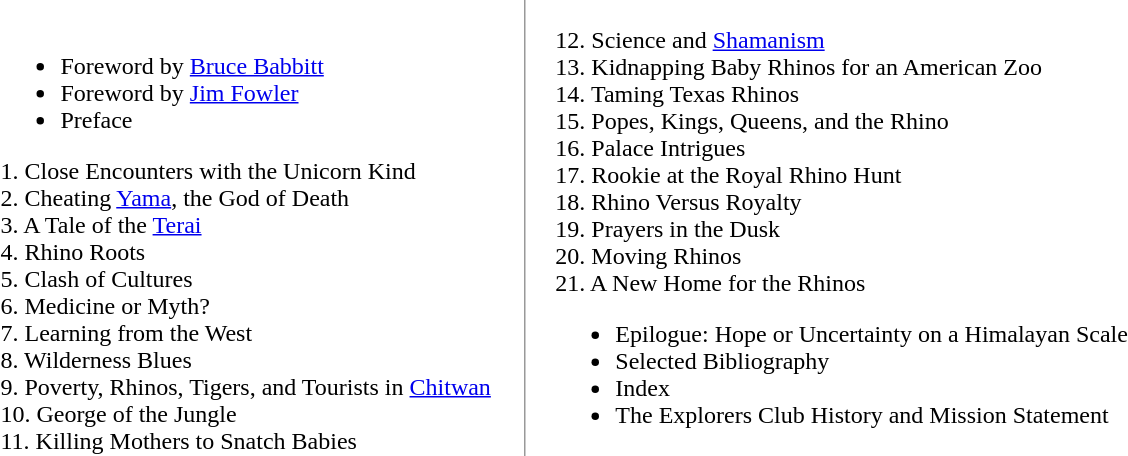<table border="0">
<tr style="vertical-align: top;">
<td style="padding-right: 20px"><br><ul><li>Foreword by <a href='#'>Bruce Babbitt</a></li><li>Foreword by <a href='#'>Jim Fowler</a></li><li>Preface</li></ul>1. Close Encounters with the Unicorn Kind <br>
2. Cheating <a href='#'>Yama</a>, the God of Death <br>
3. A Tale of the <a href='#'>Terai</a> <br>
4. Rhino Roots <br>
5. Clash of Cultures <br>
6. Medicine or Myth? <br>
7. Learning from the West <br>
8. Wilderness Blues <br>
9. Poverty, Rhinos, Tigers, and Tourists in <a href='#'>Chitwan</a> <br>
10. George of the Jungle <br>
11. Killing Mothers to Snatch Babies</td>
<td style="border-left: solid 1px #999; padding: 0 20px;"><br>12. Science and <a href='#'>Shamanism</a> <br>
13. Kidnapping Baby Rhinos for an American Zoo <br>
14. Taming Texas Rhinos <br>
15. Popes, Kings, Queens, and the Rhino <br>
16. Palace Intrigues <br>
17. Rookie at the Royal Rhino Hunt <br>
18. Rhino Versus Royalty <br>
19. Prayers in the Dusk <br>
20. Moving Rhinos <br>
21. A New Home for the Rhinos<ul><li>Epilogue: Hope or Uncertainty on a Himalayan Scale</li><li>Selected Bibliography</li><li>Index</li><li>The Explorers Club History and Mission Statement</li></ul></td>
</tr>
</table>
